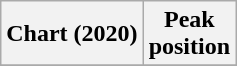<table class="wikitable">
<tr>
<th>Chart (2020)</th>
<th>Peak<br>position</th>
</tr>
<tr>
</tr>
</table>
